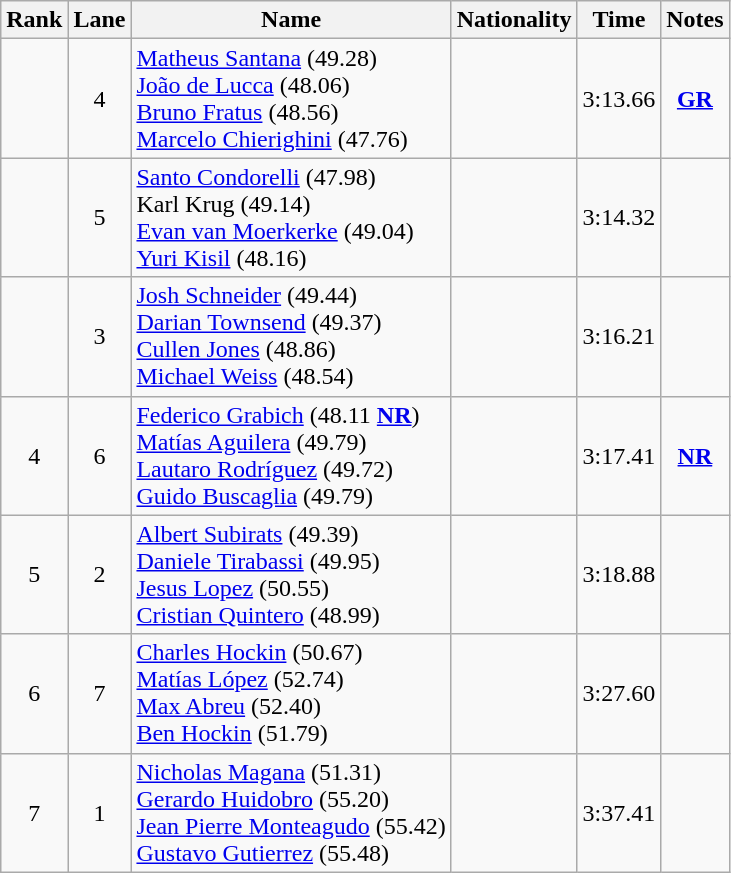<table class="wikitable sortable" style="text-align:center">
<tr>
<th>Rank</th>
<th>Lane</th>
<th>Name</th>
<th>Nationality</th>
<th>Time</th>
<th>Notes</th>
</tr>
<tr>
<td></td>
<td>4</td>
<td align=left><a href='#'>Matheus Santana</a> (49.28) <br> <a href='#'>João de Lucca</a> (48.06) <br> <a href='#'>Bruno Fratus</a> (48.56) <br> <a href='#'>Marcelo Chierighini</a> (47.76)</td>
<td align=left></td>
<td>3:13.66</td>
<td><strong><a href='#'>GR</a></strong></td>
</tr>
<tr>
<td></td>
<td>5</td>
<td align=left><a href='#'>Santo Condorelli</a> (47.98) <br> Karl Krug (49.14) <br> <a href='#'>Evan van Moerkerke</a> (49.04) <br> <a href='#'>Yuri Kisil</a> (48.16)</td>
<td align=left></td>
<td>3:14.32</td>
<td></td>
</tr>
<tr>
<td></td>
<td>3</td>
<td align=left><a href='#'>Josh Schneider</a> (49.44) <br> <a href='#'>Darian Townsend</a> (49.37) <br> <a href='#'>Cullen Jones</a> (48.86) <br> <a href='#'>Michael Weiss</a> (48.54)</td>
<td align=left></td>
<td>3:16.21</td>
<td></td>
</tr>
<tr>
<td>4</td>
<td>6</td>
<td align=left><a href='#'>Federico Grabich</a> (48.11 <strong><a href='#'>NR</a></strong>) <br> <a href='#'>Matías Aguilera</a> (49.79) <br> <a href='#'>Lautaro Rodríguez</a> (49.72) <br> <a href='#'>Guido Buscaglia</a> (49.79)</td>
<td align=left></td>
<td>3:17.41</td>
<td><strong><a href='#'>NR</a></strong></td>
</tr>
<tr>
<td>5</td>
<td>2</td>
<td align=left><a href='#'>Albert Subirats</a> (49.39)<br><a href='#'>Daniele Tirabassi</a> (49.95)<br><a href='#'>Jesus Lopez</a> (50.55)<br><a href='#'>Cristian Quintero</a> (48.99)</td>
<td align=left></td>
<td>3:18.88</td>
<td></td>
</tr>
<tr>
<td>6</td>
<td>7</td>
<td align=left><a href='#'>Charles Hockin</a> (50.67)<br><a href='#'>Matías López</a> (52.74)<br><a href='#'>Max Abreu</a> (52.40)<br><a href='#'>Ben Hockin</a> (51.79)</td>
<td align=left></td>
<td>3:27.60</td>
<td></td>
</tr>
<tr>
<td>7</td>
<td>1</td>
<td align=left><a href='#'>Nicholas Magana</a> (51.31)<br><a href='#'>Gerardo Huidobro</a> (55.20)<br><a href='#'>Jean Pierre Monteagudo</a> (55.42)<br><a href='#'>Gustavo Gutierrez</a> (55.48)</td>
<td align=left></td>
<td>3:37.41</td>
<td></td>
</tr>
</table>
